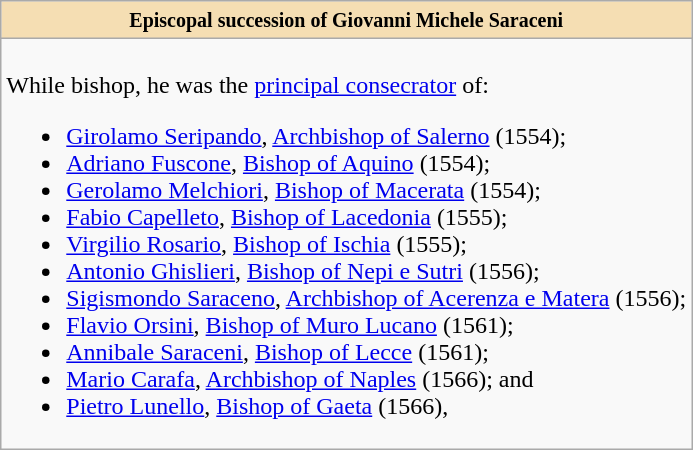<table role="presentation" class="wikitable mw-collapsible mw-collapsed"|>
<tr>
<th style="background:#F5DEB3"><small>Episcopal succession of Giovanni Michele Saraceni</small></th>
</tr>
<tr>
<td><br>While bishop, he was the <a href='#'>principal consecrator</a> of:<ul><li><a href='#'>Girolamo Seripando</a>, <a href='#'>Archbishop of Salerno</a> (1554);</li><li><a href='#'>Adriano Fuscone</a>, <a href='#'>Bishop of Aquino</a> (1554);</li><li><a href='#'>Gerolamo Melchiori</a>, <a href='#'>Bishop of Macerata</a> (1554);</li><li><a href='#'>Fabio Capelleto</a>, <a href='#'>Bishop of Lacedonia</a> (1555);</li><li><a href='#'>Virgilio Rosario</a>, <a href='#'>Bishop of Ischia</a> (1555);</li><li><a href='#'>Antonio Ghislieri</a>, <a href='#'>Bishop of Nepi e Sutri</a> (1556);</li><li><a href='#'>Sigismondo Saraceno</a>, <a href='#'>Archbishop of Acerenza e Matera</a> (1556);</li><li><a href='#'>Flavio Orsini</a>, <a href='#'>Bishop of Muro Lucano</a> (1561);</li><li><a href='#'>Annibale Saraceni</a>, <a href='#'>Bishop of Lecce</a> (1561);</li><li><a href='#'>Mario Carafa</a>, <a href='#'>Archbishop of Naples</a> (1566); and</li><li><a href='#'>Pietro Lunello</a>, <a href='#'>Bishop of Gaeta</a> (1566),</li></ul></td>
</tr>
</table>
